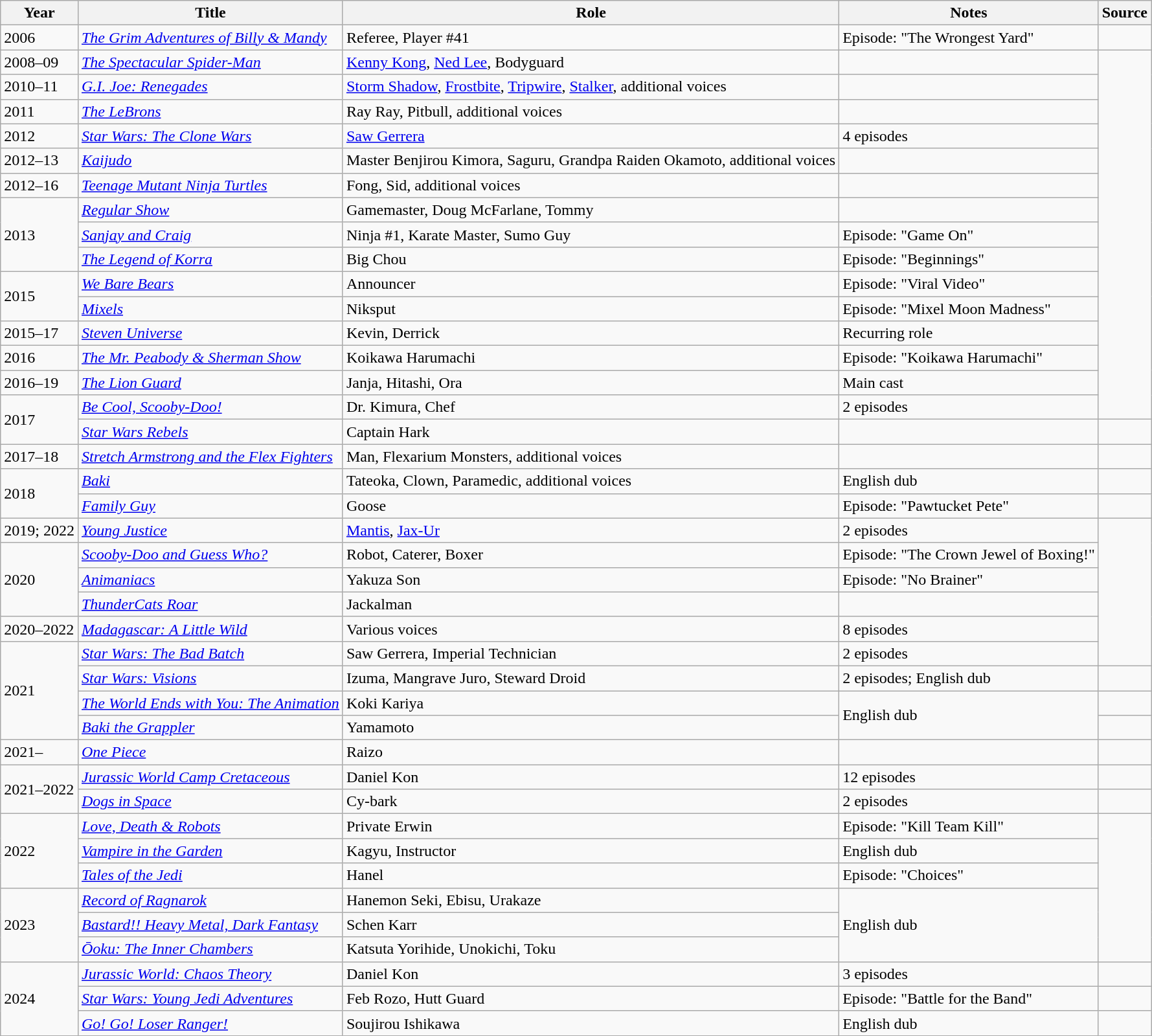<table class="wikitable sortable">
<tr>
<th>Year</th>
<th>Title</th>
<th>Role</th>
<th>Notes</th>
<th>Source</th>
</tr>
<tr>
<td>2006</td>
<td data-sort-value="Grim Adventures of Billy & Mandy, The"><em><a href='#'>The Grim Adventures of Billy & Mandy</a></em></td>
<td>Referee, Player #41</td>
<td>Episode: "The Wrongest Yard"</td>
<td></td>
</tr>
<tr>
<td>2008–09</td>
<td data-sort-value="Spectacular Spider-Man, The"><em><a href='#'>The Spectacular Spider-Man</a></em></td>
<td><a href='#'>Kenny Kong</a>, <a href='#'>Ned Lee</a>, Bodyguard</td>
<td></td>
<td rowspan="15"></td>
</tr>
<tr>
<td>2010–11</td>
<td><em><a href='#'>G.I. Joe: Renegades</a></em></td>
<td><a href='#'>Storm Shadow</a>, <a href='#'>Frostbite</a>, <a href='#'>Tripwire</a>, <a href='#'>Stalker</a>, additional voices</td>
<td></td>
</tr>
<tr>
<td>2011</td>
<td data-sort-value="LeBrons, The"><em><a href='#'>The LeBrons</a></em></td>
<td>Ray Ray, Pitbull, additional voices</td>
<td></td>
</tr>
<tr>
<td>2012</td>
<td><em><a href='#'>Star Wars: The Clone Wars</a></em></td>
<td><a href='#'>Saw Gerrera</a></td>
<td>4 episodes</td>
</tr>
<tr>
<td>2012–13</td>
<td><em><a href='#'>Kaijudo</a></em></td>
<td>Master Benjirou Kimora, Saguru, Grandpa Raiden Okamoto, additional voices</td>
<td></td>
</tr>
<tr>
<td>2012–16</td>
<td><em><a href='#'>Teenage Mutant Ninja Turtles</a></em></td>
<td>Fong, Sid, additional voices</td>
<td></td>
</tr>
<tr>
<td rowspan="3">2013</td>
<td><em><a href='#'>Regular Show</a></em></td>
<td>Gamemaster, Doug McFarlane, Tommy</td>
<td></td>
</tr>
<tr>
<td><em><a href='#'>Sanjay and Craig</a></em></td>
<td>Ninja #1, Karate Master, Sumo Guy</td>
<td>Episode: "Game On"</td>
</tr>
<tr>
<td data-sort-value="Legend of Korra, The"><em><a href='#'>The Legend of Korra</a></em></td>
<td>Big Chou</td>
<td>Episode: "Beginnings"</td>
</tr>
<tr>
<td rowspan="2">2015</td>
<td><em><a href='#'>We Bare Bears</a></em></td>
<td>Announcer</td>
<td>Episode: "Viral Video"</td>
</tr>
<tr>
<td><em><a href='#'>Mixels</a></em></td>
<td>Niksput</td>
<td>Episode: "Mixel Moon Madness"</td>
</tr>
<tr>
<td>2015–17</td>
<td><em><a href='#'>Steven Universe</a></em></td>
<td>Kevin, Derrick</td>
<td>Recurring role</td>
</tr>
<tr>
<td>2016</td>
<td data-sort-value="Mr. Peabody & Sherman Show, The"><em><a href='#'>The Mr. Peabody & Sherman Show</a></em></td>
<td>Koikawa Harumachi</td>
<td>Episode: "Koikawa Harumachi"</td>
</tr>
<tr>
<td>2016–19</td>
<td data-sort-value="Lion Guard, The"><em><a href='#'>The Lion Guard</a></em></td>
<td>Janja, Hitashi, Ora</td>
<td>Main cast</td>
</tr>
<tr>
<td rowspan="2">2017</td>
<td><em><a href='#'>Be Cool, Scooby-Doo!</a></em></td>
<td>Dr. Kimura, Chef</td>
<td>2 episodes</td>
</tr>
<tr>
<td><em><a href='#'>Star Wars Rebels</a></em></td>
<td>Captain Hark</td>
<td></td>
<td></td>
</tr>
<tr>
<td>2017–18</td>
<td><em><a href='#'>Stretch Armstrong and the Flex Fighters</a></em></td>
<td>Man, Flexarium Monsters, additional voices</td>
<td></td>
<td></td>
</tr>
<tr>
<td rowspan="2">2018</td>
<td><em><a href='#'>Baki</a></em></td>
<td>Tateoka, Clown, Paramedic, additional voices</td>
<td>English dub</td>
<td></td>
</tr>
<tr>
<td><em><a href='#'>Family Guy</a></em></td>
<td>Goose</td>
<td>Episode: "Pawtucket Pete"</td>
<td></td>
</tr>
<tr>
<td>2019; 2022</td>
<td><em><a href='#'>Young Justice</a></em></td>
<td><a href='#'>Mantis</a>, <a href='#'>Jax-Ur</a></td>
<td>2 episodes</td>
<td rowspan="6"></td>
</tr>
<tr>
<td rowspan="3">2020</td>
<td><em><a href='#'>Scooby-Doo and Guess Who?</a></em></td>
<td>Robot, Caterer, Boxer</td>
<td>Episode: "The Crown Jewel of Boxing!"</td>
</tr>
<tr>
<td><em><a href='#'>Animaniacs</a></em></td>
<td>Yakuza Son</td>
<td>Episode: "No Brainer"</td>
</tr>
<tr>
<td><em><a href='#'>ThunderCats Roar</a></em></td>
<td>Jackalman</td>
<td></td>
</tr>
<tr>
<td>2020–2022</td>
<td><em><a href='#'>Madagascar: A Little Wild</a></em></td>
<td>Various voices</td>
<td>8 episodes</td>
</tr>
<tr>
<td rowspan="4">2021</td>
<td><em><a href='#'>Star Wars: The Bad Batch</a></em></td>
<td>Saw Gerrera, Imperial Technician</td>
<td>2 episodes</td>
</tr>
<tr>
<td><em><a href='#'>Star Wars: Visions</a></em></td>
<td>Izuma, Mangrave Juro, Steward Droid</td>
<td>2 episodes; English dub</td>
<td></td>
</tr>
<tr>
<td data-sort-value="World Ends with You, The"><em><a href='#'>The World Ends with You: The Animation</a></em></td>
<td>Koki Kariya</td>
<td rowspan="2">English dub</td>
<td></td>
</tr>
<tr>
<td><em><a href='#'>Baki the Grappler</a></em></td>
<td>Yamamoto</td>
<td></td>
</tr>
<tr>
<td>2021–</td>
<td><em><a href='#'>One Piece</a></em></td>
<td>Raizo</td>
<td></td>
<td></td>
</tr>
<tr>
<td rowspan="2">2021–2022</td>
<td><em><a href='#'>Jurassic World Camp Cretaceous</a></em></td>
<td>Daniel Kon</td>
<td>12 episodes</td>
<td></td>
</tr>
<tr>
<td><em><a href='#'>Dogs in Space</a></em></td>
<td>Cy-bark</td>
<td>2 episodes</td>
<td></td>
</tr>
<tr>
<td rowspan="3">2022</td>
<td><em><a href='#'>Love, Death & Robots</a></em></td>
<td>Private Erwin</td>
<td>Episode: "Kill Team Kill"</td>
<td rowspan="6"></td>
</tr>
<tr>
<td><em><a href='#'>Vampire in the Garden</a></em></td>
<td>Kagyu, Instructor</td>
<td>English dub</td>
</tr>
<tr>
<td><em><a href='#'>Tales of the Jedi</a></em></td>
<td>Hanel</td>
<td>Episode: "Choices"</td>
</tr>
<tr>
<td rowspan="3">2023</td>
<td><em><a href='#'>Record of Ragnarok</a></em></td>
<td>Hanemon Seki, Ebisu, Urakaze</td>
<td rowspan="3">English dub</td>
</tr>
<tr>
<td><em><a href='#'>Bastard!! Heavy Metal, Dark Fantasy</a></em></td>
<td>Schen Karr</td>
</tr>
<tr>
<td><em><a href='#'>Ōoku: The Inner Chambers</a></em></td>
<td>Katsuta Yorihide, Unokichi, Toku</td>
</tr>
<tr>
<td rowspan="3">2024</td>
<td><em><a href='#'>Jurassic World: Chaos Theory</a></em></td>
<td>Daniel Kon</td>
<td>3 episodes</td>
<td></td>
</tr>
<tr>
<td><em><a href='#'>Star Wars: Young Jedi Adventures</a></em></td>
<td>Feb Rozo, Hutt Guard</td>
<td>Episode: "Battle for the Band"</td>
<td></td>
</tr>
<tr>
<td><em><a href='#'>Go! Go! Loser Ranger!</a></em></td>
<td>Soujirou Ishikawa</td>
<td>English dub</td>
<td></td>
</tr>
</table>
